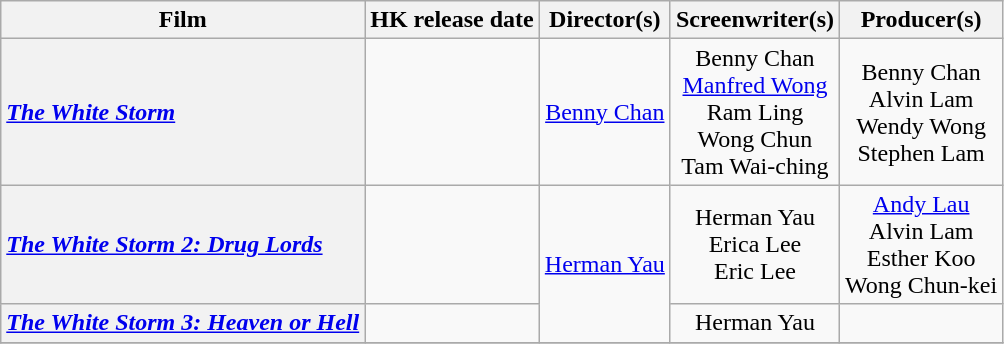<table class="wikitable plainrowheaders"  style="text-align:center;">
<tr>
<th scope="col">Film</th>
<th scope="col">HK release date</th>
<th scope="col">Director(s)</th>
<th scope="col">Screenwriter(s)</th>
<th scope="col">Producer(s)</th>
</tr>
<tr>
<th scope="row" style="text-align:left"><em><a href='#'>The White Storm</a></em></th>
<td style="text-align:center"></td>
<td><a href='#'>Benny Chan</a></td>
<td>Benny Chan<br><a href='#'>Manfred Wong</a><br>Ram Ling<br>Wong Chun<br>Tam Wai-ching</td>
<td>Benny Chan<br>Alvin Lam<br>Wendy Wong<br>Stephen Lam</td>
</tr>
<tr>
<th scope="row" style="text-align:left"><em><a href='#'>The White Storm 2: Drug Lords</a></em></th>
<td style="text-align:center"></td>
<td rowspan="2"><a href='#'>Herman Yau</a></td>
<td>Herman Yau<br>Erica Lee<br>Eric Lee</td>
<td><a href='#'>Andy Lau</a><br>Alvin Lam<br>Esther Koo<br>Wong Chun-kei</td>
</tr>
<tr>
<th scope="row" style="text-align:left"><em><a href='#'>The White Storm 3: Heaven or Hell</a></em></th>
<td style="text-align:center"></td>
<td>Herman Yau</td>
<td></td>
</tr>
<tr>
</tr>
</table>
